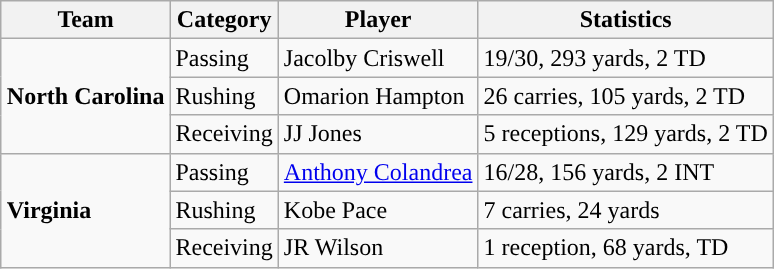<table class="wikitable" style="float: right;">
<tr>
<th>Team</th>
<th>Category</th>
<th>Player</th>
<th>Statistics</th>
</tr>
<tr>
<td rowspan=3><strong>North Carolina</strong></td>
<td>Passing</td>
<td>Jacolby Criswell</td>
<td>19/30, 293 yards, 2 TD</td>
</tr>
<tr>
<td>Rushing</td>
<td>Omarion Hampton</td>
<td>26 carries, 105 yards, 2 TD</td>
</tr>
<tr>
<td>Receiving</td>
<td>JJ Jones</td>
<td>5 receptions, 129 yards, 2 TD</td>
</tr>
<tr>
<td rowspan=3><strong>Virginia</strong></td>
<td>Passing</td>
<td><a href='#'>Anthony Colandrea</a></td>
<td>16/28, 156 yards, 2 INT</td>
</tr>
<tr>
<td>Rushing</td>
<td>Kobe Pace</td>
<td>7 carries, 24 yards</td>
</tr>
<tr>
<td>Receiving</td>
<td>JR Wilson</td>
<td>1 reception, 68 yards, TD</td>
</tr>
</table>
